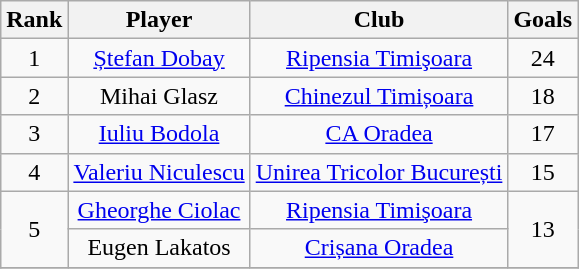<table class="wikitable sortable" style="text-align:center">
<tr>
<th>Rank</th>
<th>Player</th>
<th>Club</th>
<th>Goals</th>
</tr>
<tr>
<td rowspan=1 align=center>1</td>
<td><a href='#'>Ștefan Dobay</a></td>
<td><a href='#'>Ripensia Timişoara</a></td>
<td rowspan=1 align=center>24</td>
</tr>
<tr>
<td rowspan=1 align=center>2</td>
<td>Mihai Glasz</td>
<td><a href='#'>Chinezul Timișoara</a></td>
<td rowspan=1 align=center>18</td>
</tr>
<tr>
<td rowspan=1 align=center>3</td>
<td><a href='#'>Iuliu Bodola</a></td>
<td><a href='#'>CA Oradea</a></td>
<td rowspan=1 align=center>17</td>
</tr>
<tr>
<td rowspan=1 align=center>4</td>
<td><a href='#'>Valeriu Niculescu</a></td>
<td><a href='#'>Unirea Tricolor București</a></td>
<td rowspan=1 align=center>15</td>
</tr>
<tr>
<td rowspan=2 align=center>5</td>
<td><a href='#'>Gheorghe Ciolac</a></td>
<td><a href='#'>Ripensia Timişoara</a></td>
<td rowspan=2 align=center>13</td>
</tr>
<tr>
<td>Eugen Lakatos</td>
<td><a href='#'>Crișana Oradea</a></td>
</tr>
<tr>
</tr>
</table>
